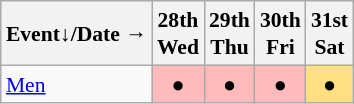<table class="wikitable" style="margin:0.5em auto; font-size:90%; line-height:1.25em; text-align:center">
<tr>
<th>Event↓/Date →</th>
<th>28th<br>Wed</th>
<th>29th<br>Thu</th>
<th>30th<br>Fri</th>
<th>31st<br>Sat</th>
</tr>
<tr>
<td style="text-align:left;"><a href='#'>Men</a></td>
<td bgcolor="#FFBBBB">●</td>
<td bgcolor="#FFBBBB">●</td>
<td bgcolor="#FFBBBB">●</td>
<td bgcolor="#FFDF80">●</td>
</tr>
</table>
